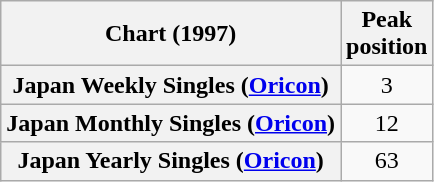<table class="wikitable sortable plainrowheaders" style="text-align:center;">
<tr>
<th scope="col">Chart (1997)</th>
<th scope="col">Peak<br>position</th>
</tr>
<tr>
<th scope="row">Japan Weekly Singles (<a href='#'>Oricon</a>)</th>
<td style="text-align:center;">3</td>
</tr>
<tr>
<th scope="row">Japan Monthly Singles (<a href='#'>Oricon</a>)</th>
<td style="text-align:center;">12</td>
</tr>
<tr>
<th scope="row">Japan Yearly Singles (<a href='#'>Oricon</a>)</th>
<td style="text-align:center;">63</td>
</tr>
</table>
